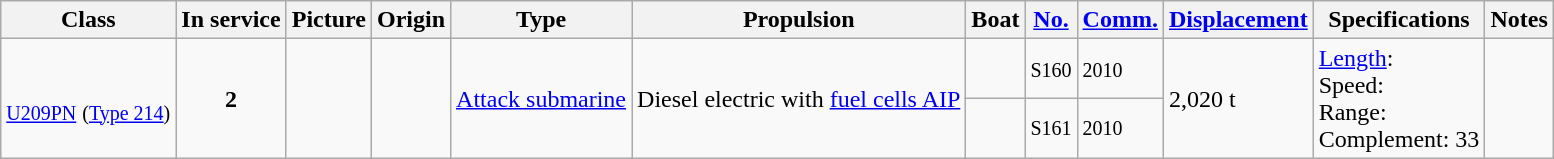<table class="wikitable">
<tr>
<th>Class</th>
<th>In service</th>
<th>Picture</th>
<th>Origin</th>
<th>Type</th>
<th>Propulsion</th>
<th>Boat</th>
<th><a href='#'>No.</a></th>
<th><a href='#'>Comm.</a></th>
<th><a href='#'>Displacement</a></th>
<th>Specifications</th>
<th>Notes</th>
</tr>
<tr>
<td rowspan="2"><strong></strong><br><small><a href='#'>U209PN</a></small> <small>(<a href='#'>Type 214</a>)</small></td>
<td rowspan="2" style="text-align: center;"><strong>2</strong></td>
<td rowspan="2"></td>
<td rowspan="2"></td>
<td rowspan="2"><a href='#'>Attack submarine</a></td>
<td rowspan="2">Diesel electric with <a href='#'>fuel cells AIP</a></td>
<td><small></small></td>
<td><small>S160</small></td>
<td><small>2010</small></td>
<td rowspan="2">2,020 t</td>
<td rowspan="2"><a href='#'>Length</a>: <br>Speed: <br>Range: <br>Complement: 33</td>
<td rowspan="2"></td>
</tr>
<tr>
<td><small></small></td>
<td><small>S161</small></td>
<td><small>2010</small></td>
</tr>
</table>
